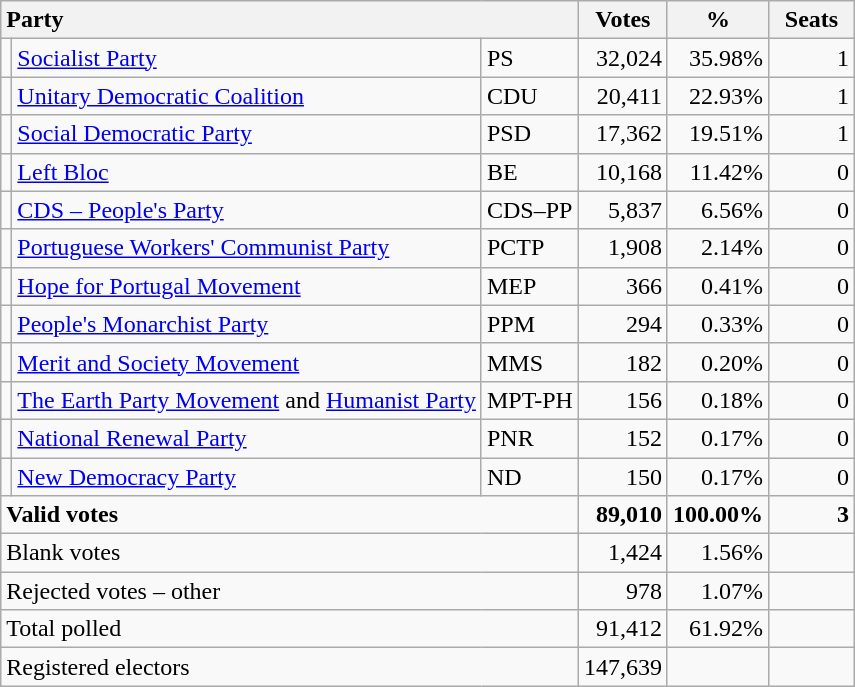<table class="wikitable" border="1" style="text-align:right;">
<tr>
<th style="text-align:left;" colspan=3>Party</th>
<th align=center width="50">Votes</th>
<th align=center width="50">%</th>
<th align=center width="50">Seats</th>
</tr>
<tr>
<td></td>
<td align=left><a href='#'>Socialist Party</a></td>
<td align=left>PS</td>
<td>32,024</td>
<td>35.98%</td>
<td>1</td>
</tr>
<tr>
<td></td>
<td align=left style="white-space: nowrap;"><a href='#'>Unitary Democratic Coalition</a></td>
<td align=left>CDU</td>
<td>20,411</td>
<td>22.93%</td>
<td>1</td>
</tr>
<tr>
<td></td>
<td align=left><a href='#'>Social Democratic Party</a></td>
<td align=left>PSD</td>
<td>17,362</td>
<td>19.51%</td>
<td>1</td>
</tr>
<tr>
<td></td>
<td align=left><a href='#'>Left Bloc</a></td>
<td align=left>BE</td>
<td>10,168</td>
<td>11.42%</td>
<td>0</td>
</tr>
<tr>
<td></td>
<td align=left><a href='#'>CDS – People's Party</a></td>
<td align=left style="white-space: nowrap;">CDS–PP</td>
<td>5,837</td>
<td>6.56%</td>
<td>0</td>
</tr>
<tr>
<td></td>
<td align=left><a href='#'>Portuguese Workers' Communist Party</a></td>
<td align=left>PCTP</td>
<td>1,908</td>
<td>2.14%</td>
<td>0</td>
</tr>
<tr>
<td></td>
<td align=left><a href='#'>Hope for Portugal Movement</a></td>
<td align=left>MEP</td>
<td>366</td>
<td>0.41%</td>
<td>0</td>
</tr>
<tr>
<td></td>
<td align=left><a href='#'>People's Monarchist Party</a></td>
<td align=left>PPM</td>
<td>294</td>
<td>0.33%</td>
<td>0</td>
</tr>
<tr>
<td></td>
<td align=left><a href='#'>Merit and Society Movement</a></td>
<td align=left>MMS</td>
<td>182</td>
<td>0.20%</td>
<td>0</td>
</tr>
<tr>
<td></td>
<td align=left><a href='#'>The Earth Party Movement</a> and <a href='#'>Humanist Party</a></td>
<td align=left>MPT-PH</td>
<td>156</td>
<td>0.18%</td>
<td>0</td>
</tr>
<tr>
<td></td>
<td align=left><a href='#'>National Renewal Party</a></td>
<td align=left>PNR</td>
<td>152</td>
<td>0.17%</td>
<td>0</td>
</tr>
<tr>
<td></td>
<td align=left><a href='#'>New Democracy Party</a></td>
<td align=left>ND</td>
<td>150</td>
<td>0.17%</td>
<td>0</td>
</tr>
<tr style="font-weight:bold">
<td align=left colspan=3>Valid votes</td>
<td>89,010</td>
<td>100.00%</td>
<td>3</td>
</tr>
<tr>
<td align=left colspan=3>Blank votes</td>
<td>1,424</td>
<td>1.56%</td>
<td></td>
</tr>
<tr>
<td align=left colspan=3>Rejected votes – other</td>
<td>978</td>
<td>1.07%</td>
<td></td>
</tr>
<tr>
<td align=left colspan=3>Total polled</td>
<td>91,412</td>
<td>61.92%</td>
<td></td>
</tr>
<tr>
<td align=left colspan=3>Registered electors</td>
<td>147,639</td>
<td></td>
<td></td>
</tr>
</table>
